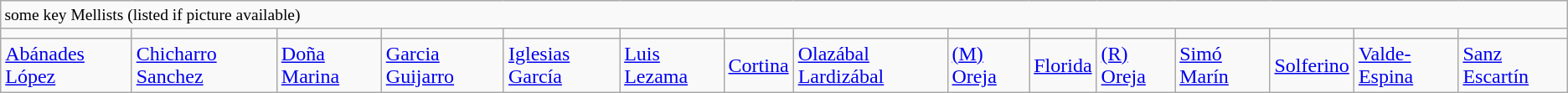<table class="wikitable">
<tr style="font-size: small;">
<td colspan="15" style="text-align:left;">some key Mellists (listed if picture available)</td>
</tr>
<tr>
<td></td>
<td></td>
<td></td>
<td></td>
<td></td>
<td></td>
<td></td>
<td></td>
<td></td>
<td></td>
<td></td>
<td></td>
<td></td>
<td></td>
<td></td>
</tr>
<tr>
<td><a href='#'>Abánades López</a></td>
<td><a href='#'>Chicharro Sanchez</a></td>
<td><a href='#'>Doña Marina</a></td>
<td><a href='#'>Garcia Guijarro</a></td>
<td><a href='#'>Iglesias García</a></td>
<td><a href='#'>Luis Lezama</a></td>
<td><a href='#'>Cortina</a></td>
<td><a href='#'>Olazábal Lardizábal</a></td>
<td><a href='#'>(M) Oreja</a></td>
<td><a href='#'>Florida</a></td>
<td><a href='#'>(R) Oreja</a></td>
<td><a href='#'>Simó Marín</a></td>
<td><a href='#'>Solferino</a></td>
<td><a href='#'>Valde-Espina</a></td>
<td><a href='#'>Sanz Escartín</a></td>
</tr>
</table>
